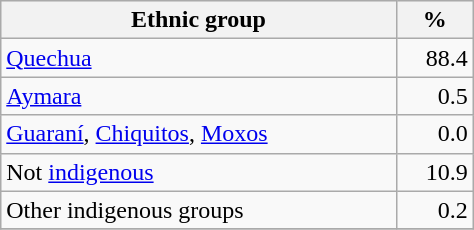<table class="wikitable" border="1" style="width:25%;" border="1">
<tr bgcolor=#EFEFEF>
<th><strong>Ethnic group</strong></th>
<th><strong>%</strong></th>
</tr>
<tr>
<td><a href='#'>Quechua</a></td>
<td align="right">88.4</td>
</tr>
<tr>
<td><a href='#'>Aymara</a></td>
<td align="right">0.5</td>
</tr>
<tr>
<td><a href='#'>Guaraní</a>, <a href='#'>Chiquitos</a>, <a href='#'>Moxos</a></td>
<td align="right">0.0</td>
</tr>
<tr>
<td>Not <a href='#'>indigenous</a></td>
<td align="right">10.9</td>
</tr>
<tr>
<td>Other indigenous groups</td>
<td align="right">0.2</td>
</tr>
<tr>
</tr>
</table>
